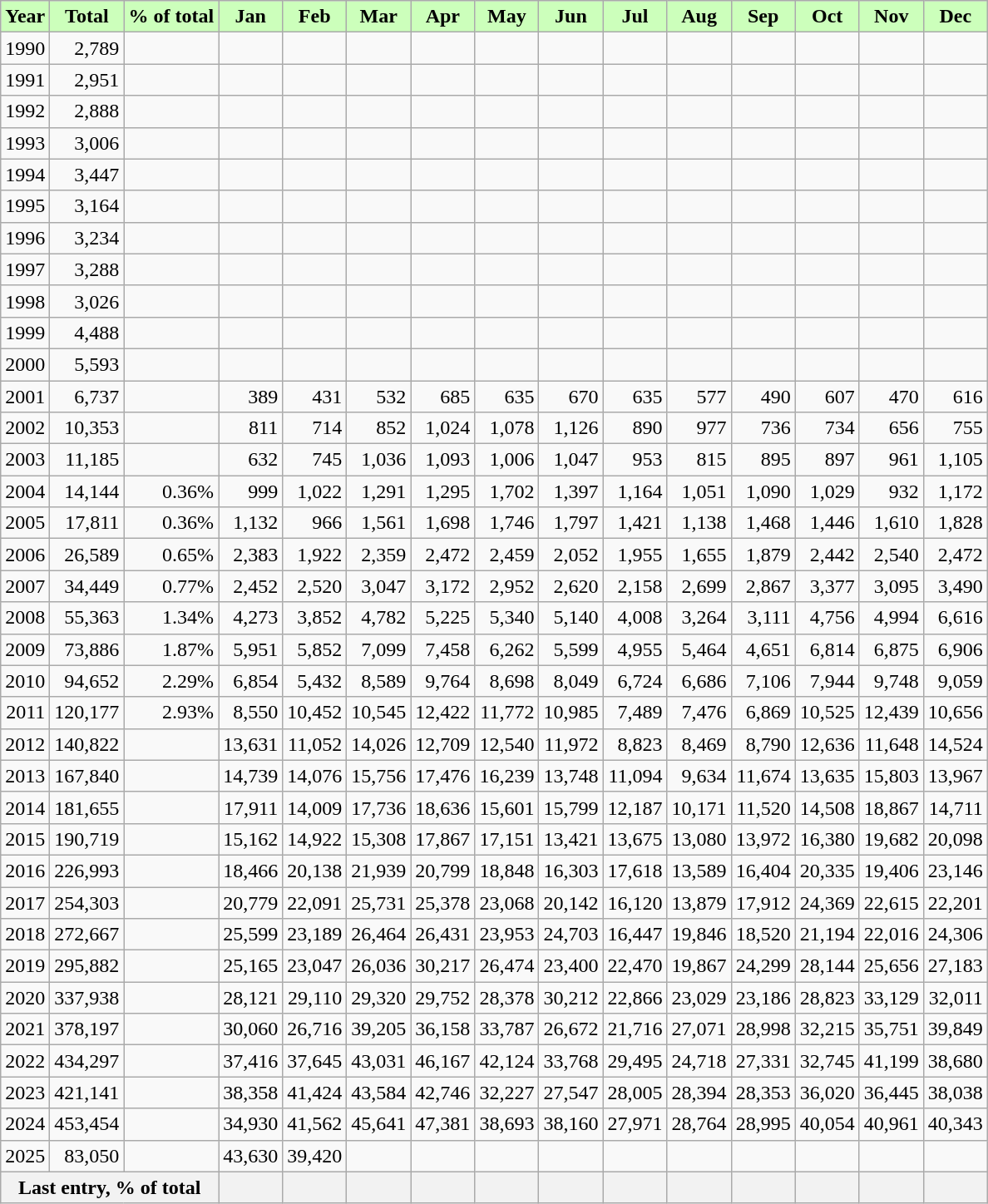<table class="wikitable sortable" style="text-align:right;">
<tr>
<th style="background:#cfb;">Year</th>
<th style="background:#cfb;">Total</th>
<th style="background:#cfb;">% of total</th>
<th style="background:#cfb;">Jan</th>
<th style="background:#cfb;">Feb</th>
<th style="background:#cfb;">Mar</th>
<th style="background:#cfb;">Apr</th>
<th style="background:#cfb;">May</th>
<th style="background:#cfb;">Jun</th>
<th style="background:#cfb;">Jul</th>
<th style="background:#cfb;">Aug</th>
<th style="background:#cfb;">Sep</th>
<th style="background:#cfb;">Oct</th>
<th style="background:#cfb;">Nov</th>
<th style="background:#cfb;">Dec</th>
</tr>
<tr>
<td>1990</td>
<td>2,789</td>
<td></td>
<td></td>
<td></td>
<td></td>
<td></td>
<td></td>
<td></td>
<td></td>
<td></td>
<td></td>
<td></td>
<td></td>
<td></td>
</tr>
<tr>
<td>1991</td>
<td>2,951</td>
<td></td>
<td></td>
<td></td>
<td></td>
<td></td>
<td></td>
<td></td>
<td></td>
<td></td>
<td></td>
<td></td>
<td></td>
<td></td>
</tr>
<tr>
<td>1992</td>
<td>2,888</td>
<td></td>
<td></td>
<td></td>
<td></td>
<td></td>
<td></td>
<td></td>
<td></td>
<td></td>
<td></td>
<td></td>
<td></td>
<td></td>
</tr>
<tr>
<td>1993</td>
<td>3,006</td>
<td></td>
<td></td>
<td></td>
<td></td>
<td></td>
<td></td>
<td></td>
<td></td>
<td></td>
<td></td>
<td></td>
<td></td>
<td></td>
</tr>
<tr>
<td>1994</td>
<td>3,447</td>
<td></td>
<td></td>
<td></td>
<td></td>
<td></td>
<td></td>
<td></td>
<td></td>
<td></td>
<td></td>
<td></td>
<td></td>
<td></td>
</tr>
<tr>
<td>1995</td>
<td>3,164</td>
<td></td>
<td></td>
<td></td>
<td></td>
<td></td>
<td></td>
<td></td>
<td></td>
<td></td>
<td></td>
<td></td>
<td></td>
<td></td>
</tr>
<tr>
<td>1996</td>
<td>3,234</td>
<td></td>
<td></td>
<td></td>
<td></td>
<td></td>
<td></td>
<td></td>
<td></td>
<td></td>
<td></td>
<td></td>
<td></td>
<td></td>
</tr>
<tr>
<td>1997</td>
<td>3,288</td>
<td></td>
<td></td>
<td></td>
<td></td>
<td></td>
<td></td>
<td></td>
<td></td>
<td></td>
<td></td>
<td></td>
<td></td>
<td></td>
</tr>
<tr>
<td>1998</td>
<td>3,026</td>
<td></td>
<td></td>
<td></td>
<td></td>
<td></td>
<td></td>
<td></td>
<td></td>
<td></td>
<td></td>
<td></td>
<td></td>
<td></td>
</tr>
<tr>
<td>1999</td>
<td>4,488</td>
<td></td>
<td></td>
<td></td>
<td></td>
<td></td>
<td></td>
<td></td>
<td></td>
<td></td>
<td></td>
<td></td>
<td></td>
<td></td>
</tr>
<tr>
<td>2000</td>
<td>5,593</td>
<td></td>
<td></td>
<td></td>
<td></td>
<td></td>
<td></td>
<td></td>
<td></td>
<td></td>
<td></td>
<td></td>
<td></td>
<td></td>
</tr>
<tr>
<td>2001</td>
<td>6,737</td>
<td></td>
<td>389</td>
<td>431</td>
<td>532</td>
<td>685</td>
<td>635</td>
<td>670</td>
<td>635</td>
<td>577</td>
<td>490</td>
<td>607</td>
<td>470</td>
<td>616</td>
</tr>
<tr>
<td>2002</td>
<td>10,353</td>
<td></td>
<td>811</td>
<td>714</td>
<td>852</td>
<td>1,024</td>
<td>1,078</td>
<td>1,126</td>
<td>890</td>
<td>977</td>
<td>736</td>
<td>734</td>
<td>656</td>
<td>755</td>
</tr>
<tr>
<td>2003</td>
<td>11,185</td>
<td></td>
<td>632</td>
<td>745</td>
<td>1,036</td>
<td>1,093</td>
<td>1,006</td>
<td>1,047</td>
<td>953</td>
<td>815</td>
<td>895</td>
<td>897</td>
<td>961</td>
<td>1,105</td>
</tr>
<tr>
<td>2004</td>
<td>14,144</td>
<td>0.36%</td>
<td>999</td>
<td>1,022</td>
<td>1,291</td>
<td>1,295</td>
<td>1,702</td>
<td>1,397</td>
<td>1,164</td>
<td>1,051</td>
<td>1,090</td>
<td>1,029</td>
<td>932</td>
<td>1,172</td>
</tr>
<tr>
<td>2005</td>
<td>17,811</td>
<td>0.36%</td>
<td>1,132</td>
<td>966</td>
<td>1,561</td>
<td>1,698</td>
<td>1,746</td>
<td>1,797</td>
<td>1,421</td>
<td>1,138</td>
<td>1,468</td>
<td>1,446</td>
<td>1,610</td>
<td>1,828</td>
</tr>
<tr>
<td>2006</td>
<td>26,589</td>
<td>0.65%</td>
<td>2,383</td>
<td>1,922</td>
<td>2,359</td>
<td>2,472</td>
<td>2,459</td>
<td>2,052</td>
<td>1,955</td>
<td>1,655</td>
<td>1,879</td>
<td>2,442</td>
<td>2,540</td>
<td>2,472</td>
</tr>
<tr>
<td>2007</td>
<td>34,449</td>
<td>0.77%</td>
<td>2,452</td>
<td>2,520</td>
<td>3,047</td>
<td>3,172</td>
<td>2,952</td>
<td>2,620</td>
<td>2,158</td>
<td>2,699</td>
<td>2,867</td>
<td>3,377</td>
<td>3,095</td>
<td>3,490</td>
</tr>
<tr>
<td>2008</td>
<td>55,363</td>
<td>1.34%</td>
<td>4,273</td>
<td>3,852</td>
<td>4,782</td>
<td>5,225</td>
<td>5,340</td>
<td>5,140</td>
<td>4,008</td>
<td>3,264</td>
<td>3,111</td>
<td>4,756</td>
<td>4,994</td>
<td>6,616</td>
</tr>
<tr>
<td>2009</td>
<td>73,886</td>
<td>1.87%</td>
<td>5,951</td>
<td>5,852</td>
<td>7,099</td>
<td>7,458</td>
<td>6,262</td>
<td>5,599</td>
<td>4,955</td>
<td>5,464</td>
<td>4,651</td>
<td>6,814</td>
<td>6,875</td>
<td>6,906</td>
</tr>
<tr>
<td>2010</td>
<td>94,652</td>
<td>2.29%</td>
<td>6,854</td>
<td>5,432</td>
<td>8,589</td>
<td>9,764</td>
<td>8,698</td>
<td>8,049</td>
<td>6,724</td>
<td>6,686</td>
<td>7,106</td>
<td>7,944</td>
<td>9,748</td>
<td>9,059</td>
</tr>
<tr>
<td>2011</td>
<td>120,177</td>
<td>2.93%</td>
<td>8,550</td>
<td>10,452</td>
<td>10,545</td>
<td>12,422</td>
<td>11,772</td>
<td>10,985</td>
<td>7,489</td>
<td>7,476</td>
<td>6,869</td>
<td>10,525</td>
<td>12,439</td>
<td>10,656</td>
</tr>
<tr>
<td>2012</td>
<td>140,822</td>
<td></td>
<td>13,631</td>
<td>11,052</td>
<td>14,026</td>
<td>12,709</td>
<td>12,540</td>
<td>11,972</td>
<td>8,823</td>
<td>8,469</td>
<td>8,790</td>
<td>12,636</td>
<td>11,648</td>
<td>14,524</td>
</tr>
<tr>
<td>2013</td>
<td>167,840</td>
<td></td>
<td>14,739</td>
<td>14,076</td>
<td>15,756</td>
<td>17,476</td>
<td>16,239</td>
<td>13,748</td>
<td>11,094</td>
<td>9,634</td>
<td>11,674</td>
<td>13,635</td>
<td>15,803</td>
<td>13,967</td>
</tr>
<tr>
<td>2014</td>
<td>181,655</td>
<td></td>
<td>17,911</td>
<td>14,009</td>
<td>17,736</td>
<td>18,636</td>
<td>15,601</td>
<td>15,799</td>
<td>12,187</td>
<td>10,171</td>
<td>11,520</td>
<td>14,508</td>
<td>18,867</td>
<td>14,711</td>
</tr>
<tr>
<td>2015</td>
<td>190,719</td>
<td></td>
<td>15,162</td>
<td>14,922</td>
<td>15,308</td>
<td>17,867</td>
<td>17,151</td>
<td>13,421</td>
<td>13,675</td>
<td>13,080</td>
<td>13,972</td>
<td>16,380</td>
<td>19,682</td>
<td>20,098</td>
</tr>
<tr>
<td>2016</td>
<td>226,993</td>
<td></td>
<td>18,466</td>
<td>20,138</td>
<td>21,939</td>
<td>20,799</td>
<td>18,848</td>
<td>16,303</td>
<td>17,618</td>
<td>13,589</td>
<td>16,404</td>
<td>20,335</td>
<td>19,406</td>
<td>23,146</td>
</tr>
<tr>
<td>2017</td>
<td>254,303</td>
<td></td>
<td>20,779</td>
<td>22,091</td>
<td>25,731</td>
<td>25,378</td>
<td>23,068</td>
<td>20,142</td>
<td>16,120</td>
<td>13,879</td>
<td>17,912</td>
<td>24,369</td>
<td>22,615</td>
<td>22,201</td>
</tr>
<tr>
<td>2018</td>
<td>272,667</td>
<td></td>
<td>25,599</td>
<td>23,189</td>
<td>26,464</td>
<td>26,431</td>
<td>23,953</td>
<td>24,703</td>
<td>16,447</td>
<td>19,846</td>
<td>18,520</td>
<td>21,194</td>
<td>22,016</td>
<td>24,306</td>
</tr>
<tr>
<td>2019</td>
<td>295,882</td>
<td></td>
<td>25,165</td>
<td>23,047</td>
<td>26,036</td>
<td>30,217</td>
<td>26,474</td>
<td>23,400</td>
<td>22,470</td>
<td>19,867</td>
<td>24,299</td>
<td>28,144</td>
<td>25,656</td>
<td>27,183</td>
</tr>
<tr>
<td>2020</td>
<td>337,938</td>
<td></td>
<td>28,121</td>
<td>29,110</td>
<td>29,320</td>
<td>29,752</td>
<td>28,378</td>
<td>30,212</td>
<td>22,866</td>
<td>23,029</td>
<td>23,186</td>
<td>28,823</td>
<td>33,129</td>
<td>32,011</td>
</tr>
<tr>
<td>2021</td>
<td>378,197</td>
<td></td>
<td>30,060</td>
<td>26,716</td>
<td>39,205</td>
<td>36,158</td>
<td>33,787</td>
<td>26,672</td>
<td>21,716</td>
<td>27,071</td>
<td>28,998</td>
<td>32,215</td>
<td>35,751</td>
<td>39,849</td>
</tr>
<tr>
<td>2022</td>
<td>434,297</td>
<td></td>
<td>37,416</td>
<td>37,645</td>
<td>43,031</td>
<td>46,167</td>
<td>42,124</td>
<td>33,768</td>
<td>29,495</td>
<td>24,718</td>
<td>27,331</td>
<td>32,745</td>
<td>41,199</td>
<td>38,680</td>
</tr>
<tr>
<td>2023</td>
<td>421,141</td>
<td></td>
<td>38,358</td>
<td>41,424</td>
<td>43,584</td>
<td>42,746</td>
<td>32,227</td>
<td>27,547</td>
<td>28,005</td>
<td>28,394</td>
<td>28,353</td>
<td>36,020</td>
<td>36,445</td>
<td>38,038</td>
</tr>
<tr>
<td>2024</td>
<td>453,454</td>
<td></td>
<td>34,930</td>
<td>41,562</td>
<td>45,641</td>
<td>47,381</td>
<td>38,693</td>
<td>38,160</td>
<td>27,971</td>
<td>28,764</td>
<td>28,995</td>
<td>40,054</td>
<td>40,961</td>
<td>40,343</td>
</tr>
<tr>
<td>2025</td>
<td>83,050</td>
<td></td>
<td>43,630</td>
<td>39,420</td>
<td></td>
<td></td>
<td></td>
<td></td>
<td></td>
<td></td>
<td></td>
<td></td>
<td></td>
<td></td>
</tr>
<tr>
<th colspan="3">Last entry, % of total</th>
<th></th>
<th></th>
<th></th>
<th></th>
<th></th>
<th></th>
<th></th>
<th></th>
<th></th>
<th></th>
<th></th>
<th></th>
</tr>
</table>
